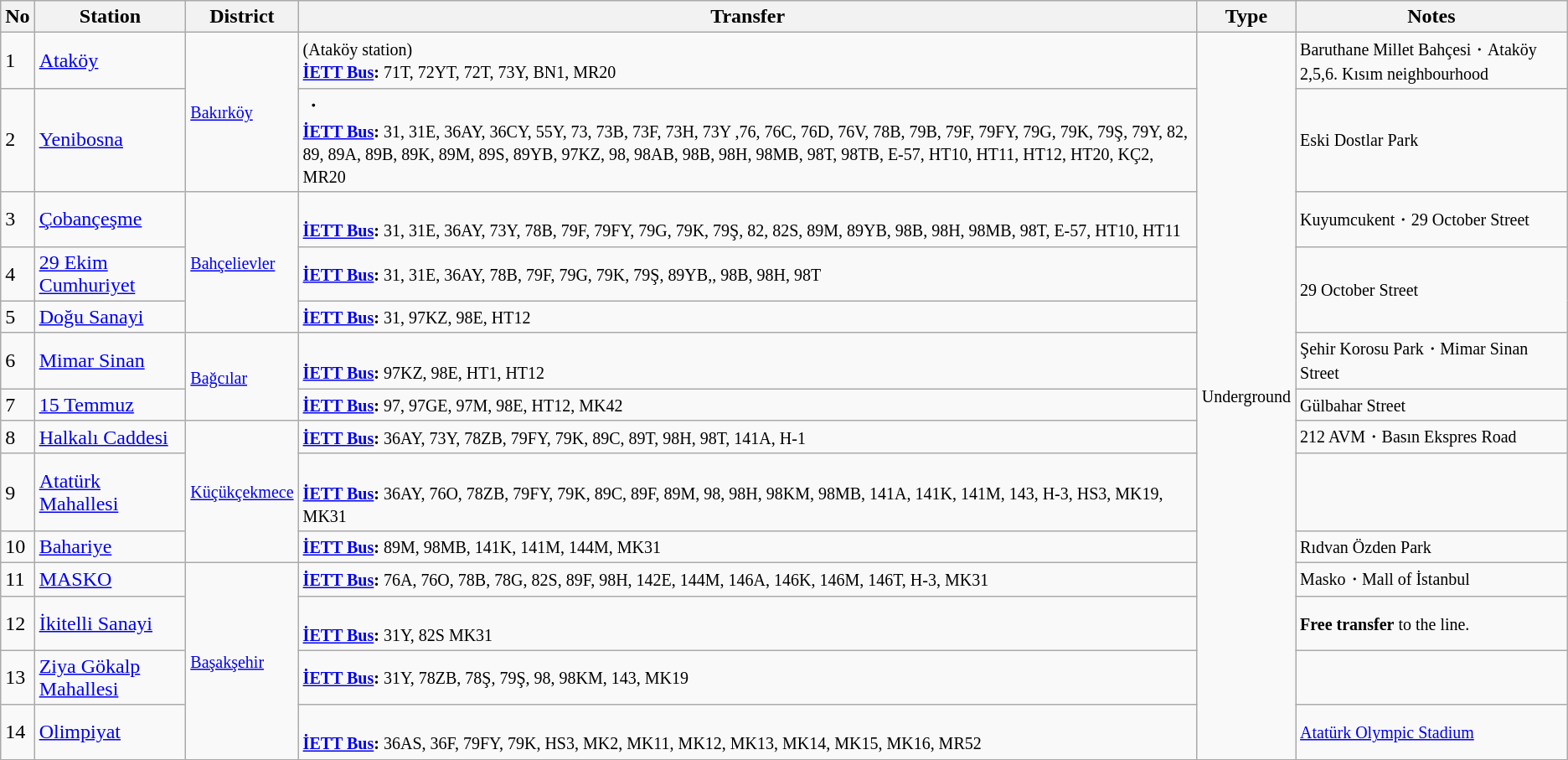<table class="wikitable">
<tr>
<th>No</th>
<th>Station</th>
<th>District</th>
<th>Transfer</th>
<th>Type</th>
<th>Notes</th>
</tr>
<tr>
<td>1</td>
<td><a href='#'>Ataköy</a></td>
<td rowspan="2"><small><a href='#'>Bakırköy</a></small></td>
<td> <small>(Ataköy station)</small><br><small><strong><a href='#'>İETT Bus</a>:</strong> 71T, 72YT, 72T, 73Y, BN1, MR20</small></td>
<td rowspan="14"><small>Underground</small></td>
<td><small>Baruthane Millet Bahçesi・Ataköy 2,5,6. Kısım neighbourhood</small></td>
</tr>
<tr>
<td>2</td>
<td><a href='#'>Yenibosna</a></td>
<td>・<br><small><strong><a href='#'>İETT Bus</a>:</strong> 31, 31E, 36AY, 36CY, 55Y, 73, 73B, 73F, 73H, 73Y ,76, 76C, 76D, 76V, 78B, 79B, 79F, 79FY, 79G, 79K, 79Ş, 79Y, 82, 89, 89A, 89B, 89K, 89M, 89S, 89YB, 97KZ, 98, 98AB, 98B, 98H, 98MB, 98T, 98TB, E-57, HT10, HT11, HT12, HT20, KÇ2, MR20</small></td>
<td><small>Eski Dostlar Park</small></td>
</tr>
<tr>
<td>3</td>
<td><a href='#'>Çobançeşme</a></td>
<td rowspan="3"><small><a href='#'>Bahçelievler</a></small></td>
<td><br><small><strong><a href='#'>İETT Bus</a>:</strong> 31, 31E, 36AY, 73Y, 78B, 79F, 79FY, 79G, 79K, 79Ş, 82, 82S, 89M, 89YB, 98B, 98H, 98MB, 98T, E-57, HT10, HT11</small></td>
<td><small>Kuyumcukent・29 October Street</small></td>
</tr>
<tr>
<td>4</td>
<td><a href='#'>29 Ekim Cumhuriyet</a></td>
<td><small><strong><a href='#'>İETT Bus</a>:</strong> 31, 31E, 36AY, 78B, 79F, 79G, 79K, 79Ş, 89YB,, 98B, 98H, 98T</small></td>
<td rowspan="2"><small>29 October Street</small></td>
</tr>
<tr>
<td>5</td>
<td><a href='#'>Doğu Sanayi</a></td>
<td><small><strong><a href='#'>İETT Bus</a>:</strong> 31, 97KZ, 98E, HT12</small></td>
</tr>
<tr>
<td>6</td>
<td><a href='#'>Mimar Sinan</a></td>
<td rowspan="2"><small><a href='#'>Bağcılar</a></small></td>
<td><br><small><strong><a href='#'>İETT Bus</a>:</strong> 97KZ, 98E, HT1, HT12</small></td>
<td><small>Şehir Korosu Park・Mimar Sinan Street</small></td>
</tr>
<tr>
<td>7</td>
<td><a href='#'>15 Temmuz</a></td>
<td><small><strong><a href='#'>İETT Bus</a>:</strong> 97, 97GE, 97M, 98E, HT12, MK42</small></td>
<td><small>Gülbahar Street</small></td>
</tr>
<tr>
<td>8</td>
<td><a href='#'>Halkalı Caddesi</a></td>
<td rowspan="3"><small><a href='#'>Küçükçekmece</a></small></td>
<td><small><strong><a href='#'>İETT Bus</a>:</strong> 36AY, 73Y, 78ZB, 79FY, 79K, 89C, 89T, 98H, 98T, 141A, H-1</small></td>
<td><small>212 AVM・Basın Ekspres Road</small></td>
</tr>
<tr>
<td>9</td>
<td><a href='#'>Atatürk Mahallesi</a></td>
<td><br><small><strong><a href='#'>İETT Bus</a>:</strong> 36AY, 76O, 78ZB, 79FY, 79K, 89C, 89F, 89M, 98, 98H, 98KM, 98MB, 141A, 141K, 141M, 143, H-3, HS3, MK19, MK31</small></td>
<td></td>
</tr>
<tr>
<td>10</td>
<td><a href='#'>Bahariye</a></td>
<td><small><strong><a href='#'>İETT Bus</a>:</strong> 89M, 98MB, 141K, 141M, 144M, MK31</small></td>
<td><small>Rıdvan Özden Park</small></td>
</tr>
<tr>
<td>11</td>
<td><a href='#'>MASKO</a></td>
<td rowspan="4"><small><a href='#'>Başakşehir</a></small></td>
<td><small><strong><a href='#'>İETT Bus</a>:</strong> 76A, 76O, 78B, 78G, 82S, 89F, 98H, 142E, 144M, 146A, 146K, 146M, 146T, H-3, MK31</small></td>
<td><small>Masko・Mall of İstanbul</small></td>
</tr>
<tr>
<td>12</td>
<td><a href='#'>İkitelli Sanayi</a></td>
<td><br><small><strong><a href='#'>İETT Bus</a>:</strong> 31Y, 82S MK31</small></td>
<td><small><strong>Free transfer</strong> to the  line.</small></td>
</tr>
<tr>
<td>13</td>
<td><a href='#'>Ziya Gökalp Mahallesi</a></td>
<td><small><strong><a href='#'>İETT Bus</a>:</strong> 31Y, 78ZB, 78Ş, 79Ş, 98, 98KM, 143, MK19</small></td>
<td></td>
</tr>
<tr>
<td>14</td>
<td><a href='#'>Olimpiyat</a></td>
<td><br><small><strong><a href='#'>İETT Bus</a>:</strong> 36AS, 36F, 79FY, 79K, HS3, MK2, MK11, MK12, MK13, MK14, MK15, MK16, MR52</small></td>
<td><small><a href='#'>Atatürk Olympic Stadium</a></small></td>
</tr>
</table>
